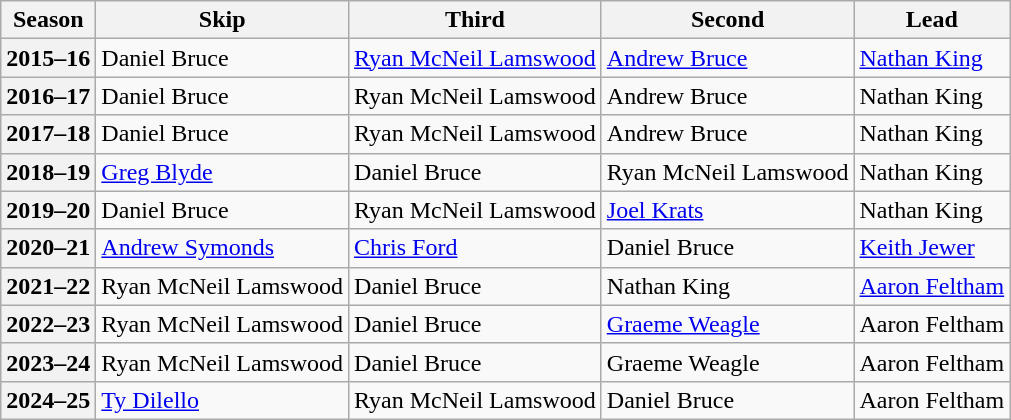<table class="wikitable">
<tr>
<th scope="col">Season</th>
<th scope="col">Skip</th>
<th scope="col">Third</th>
<th scope="col">Second</th>
<th scope="col">Lead</th>
</tr>
<tr>
<th scope="row">2015–16</th>
<td>Daniel Bruce</td>
<td><a href='#'>Ryan McNeil Lamswood</a></td>
<td><a href='#'>Andrew Bruce</a></td>
<td><a href='#'>Nathan King</a></td>
</tr>
<tr>
<th scope="row">2016–17</th>
<td>Daniel Bruce</td>
<td>Ryan McNeil Lamswood</td>
<td>Andrew Bruce</td>
<td>Nathan King</td>
</tr>
<tr>
<th scope="row">2017–18</th>
<td>Daniel Bruce</td>
<td>Ryan McNeil Lamswood</td>
<td>Andrew Bruce</td>
<td>Nathan King</td>
</tr>
<tr>
<th scope="row">2018–19</th>
<td><a href='#'>Greg Blyde</a></td>
<td>Daniel Bruce</td>
<td>Ryan McNeil Lamswood</td>
<td>Nathan King</td>
</tr>
<tr>
<th scope="row">2019–20</th>
<td>Daniel Bruce</td>
<td>Ryan McNeil Lamswood</td>
<td><a href='#'>Joel Krats</a></td>
<td>Nathan King</td>
</tr>
<tr>
<th scope="row">2020–21</th>
<td><a href='#'>Andrew Symonds</a></td>
<td><a href='#'>Chris Ford</a></td>
<td>Daniel Bruce</td>
<td><a href='#'>Keith Jewer</a></td>
</tr>
<tr>
<th scope="row">2021–22</th>
<td>Ryan McNeil Lamswood</td>
<td>Daniel Bruce</td>
<td>Nathan King</td>
<td><a href='#'>Aaron Feltham</a></td>
</tr>
<tr>
<th scope="row">2022–23</th>
<td>Ryan McNeil Lamswood</td>
<td>Daniel Bruce</td>
<td><a href='#'>Graeme Weagle</a></td>
<td>Aaron Feltham</td>
</tr>
<tr>
<th scope="row">2023–24</th>
<td>Ryan McNeil Lamswood</td>
<td>Daniel Bruce</td>
<td>Graeme Weagle</td>
<td>Aaron Feltham</td>
</tr>
<tr>
<th scope="row">2024–25</th>
<td><a href='#'>Ty Dilello</a></td>
<td>Ryan McNeil Lamswood</td>
<td>Daniel Bruce</td>
<td>Aaron Feltham</td>
</tr>
</table>
